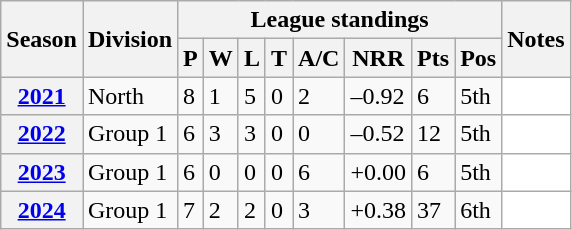<table class="wikitable sortable">
<tr>
<th scope="col" rowspan="2">Season</th>
<th scope="col" rowspan="2">Division</th>
<th scope="col" colspan="8">League standings</th>
<th scope="col" rowspan="2">Notes</th>
</tr>
<tr>
<th scope="col">P</th>
<th scope="col">W</th>
<th scope="col">L</th>
<th scope="col">T</th>
<th scope="col">A/C</th>
<th scope="col">NRR</th>
<th scope="col">Pts</th>
<th scope="col">Pos</th>
</tr>
<tr>
<th scope="row"><a href='#'>2021</a></th>
<td>North</td>
<td>8</td>
<td>1</td>
<td>5</td>
<td>0</td>
<td>2</td>
<td>–0.92</td>
<td>6</td>
<td>5th</td>
<td style="background: white;"></td>
</tr>
<tr>
<th scope="row"><a href='#'>2022</a></th>
<td>Group 1</td>
<td>6</td>
<td>3</td>
<td>3</td>
<td>0</td>
<td>0</td>
<td>–0.52</td>
<td>12</td>
<td>5th</td>
<td style="background: white;"></td>
</tr>
<tr>
<th scope="row"><a href='#'>2023</a></th>
<td>Group 1</td>
<td>6</td>
<td>0</td>
<td>0</td>
<td>0</td>
<td>6</td>
<td>+0.00</td>
<td>6</td>
<td>5th</td>
<td style="background: white;"></td>
</tr>
<tr>
<th scope="row"><a href='#'>2024</a></th>
<td>Group 1</td>
<td>7</td>
<td>2</td>
<td>2</td>
<td>0</td>
<td>3</td>
<td>+0.38</td>
<td>37</td>
<td>6th</td>
<td style="background: white;"></td>
</tr>
</table>
